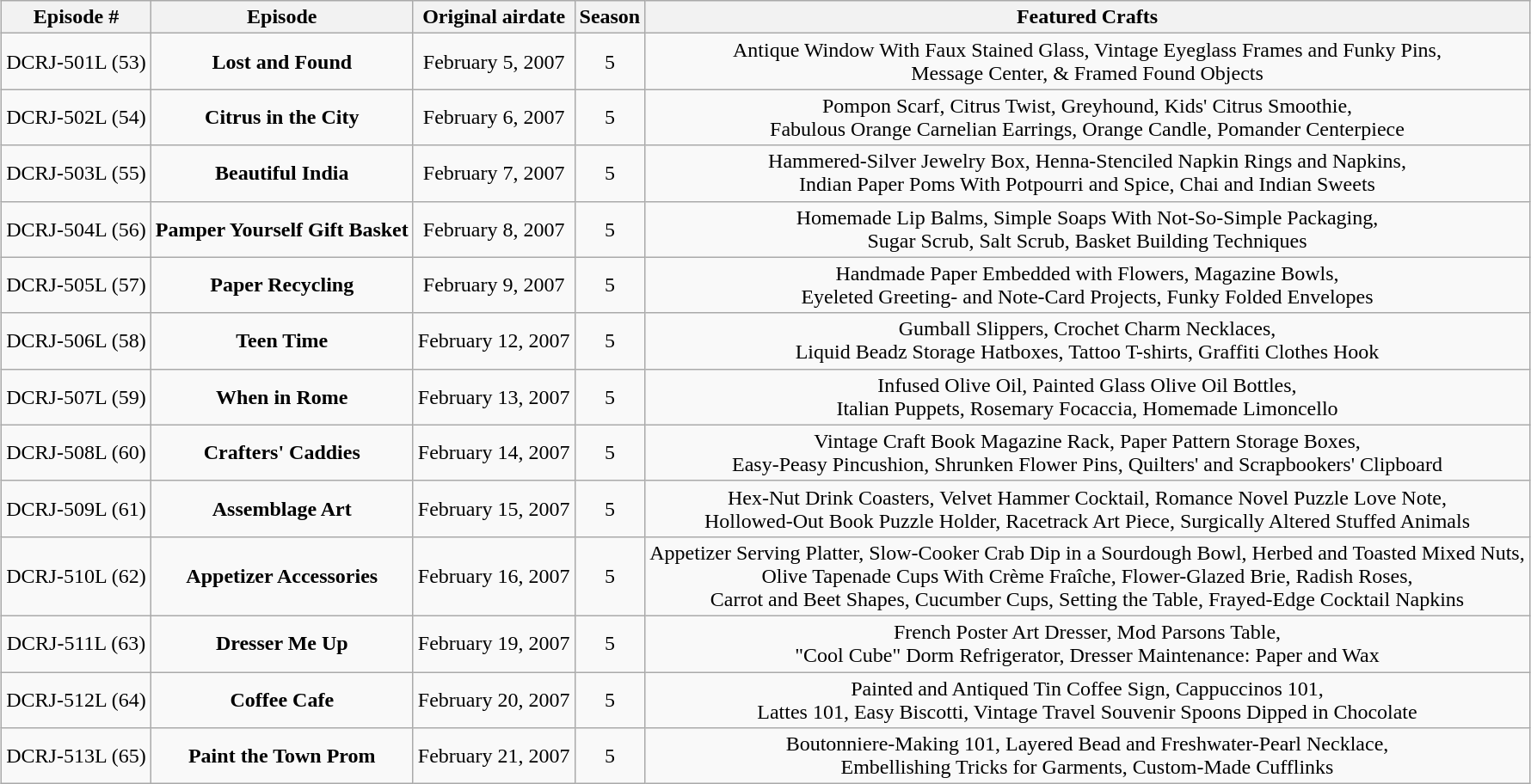<table class="wikitable" style="margin:1em auto; text-align:center;">
<tr>
<th>Episode #</th>
<th>Episode</th>
<th>Original airdate</th>
<th>Season</th>
<th>Featured Crafts</th>
</tr>
<tr>
<td>DCRJ-501L (53)</td>
<td><strong>Lost and Found</strong></td>
<td>February 5, 2007</td>
<td>5</td>
<td>Antique Window With Faux Stained Glass, Vintage Eyeglass Frames and Funky Pins,<br>Message Center, & Framed Found Objects</td>
</tr>
<tr>
<td>DCRJ-502L (54)</td>
<td><strong>Citrus in the City</strong></td>
<td>February 6, 2007</td>
<td>5</td>
<td>Pompon Scarf, Citrus Twist, Greyhound, Kids' Citrus Smoothie,<br>Fabulous Orange Carnelian Earrings, Orange Candle, Pomander Centerpiece</td>
</tr>
<tr>
<td>DCRJ-503L (55)</td>
<td><strong>Beautiful India</strong></td>
<td>February 7, 2007</td>
<td>5</td>
<td>Hammered-Silver Jewelry Box, Henna-Stenciled Napkin Rings and Napkins,<br>Indian Paper Poms With Potpourri and Spice, Chai and Indian Sweets</td>
</tr>
<tr>
<td>DCRJ-504L (56)</td>
<td><strong>Pamper Yourself Gift Basket</strong></td>
<td>February 8, 2007</td>
<td>5</td>
<td>Homemade Lip Balms, Simple Soaps With Not-So-Simple Packaging,<br>Sugar Scrub, Salt Scrub, Basket Building Techniques</td>
</tr>
<tr>
<td>DCRJ-505L (57)</td>
<td><strong>Paper Recycling</strong></td>
<td>February 9, 2007</td>
<td>5</td>
<td>Handmade Paper Embedded with Flowers, Magazine Bowls,<br>Eyeleted Greeting- and Note-Card Projects, Funky Folded Envelopes</td>
</tr>
<tr>
<td>DCRJ-506L (58)</td>
<td><strong>Teen Time</strong></td>
<td>February 12, 2007</td>
<td>5</td>
<td>Gumball Slippers, Crochet Charm Necklaces,<br>Liquid Beadz Storage Hatboxes, Tattoo T-shirts, Graffiti Clothes Hook</td>
</tr>
<tr>
<td>DCRJ-507L (59)</td>
<td><strong>When in Rome</strong></td>
<td>February 13, 2007</td>
<td>5</td>
<td>Infused Olive Oil, Painted Glass Olive Oil Bottles,<br>Italian Puppets, Rosemary Focaccia, Homemade Limoncello</td>
</tr>
<tr>
<td>DCRJ-508L (60)</td>
<td><strong>Crafters' Caddies</strong></td>
<td>February 14, 2007</td>
<td>5</td>
<td>Vintage Craft Book Magazine Rack, Paper Pattern Storage Boxes,<br>Easy-Peasy Pincushion, Shrunken Flower Pins, Quilters' and Scrapbookers' Clipboard</td>
</tr>
<tr>
<td>DCRJ-509L (61)</td>
<td><strong>Assemblage Art</strong></td>
<td>February 15, 2007</td>
<td>5</td>
<td>Hex-Nut Drink Coasters, Velvet Hammer Cocktail, Romance Novel Puzzle Love Note,<br>Hollowed-Out Book Puzzle Holder, Racetrack Art Piece, Surgically Altered Stuffed Animals</td>
</tr>
<tr>
<td>DCRJ-510L (62)</td>
<td><strong>Appetizer Accessories</strong></td>
<td>February 16, 2007</td>
<td>5</td>
<td>Appetizer Serving Platter, Slow-Cooker Crab Dip in a Sourdough Bowl, Herbed and Toasted Mixed Nuts,<br>Olive Tapenade Cups With Crème Fraîche, Flower-Glazed Brie, Radish Roses,<br>Carrot and Beet Shapes, Cucumber Cups, Setting the Table, Frayed-Edge Cocktail Napkins</td>
</tr>
<tr>
<td>DCRJ-511L (63)</td>
<td><strong>Dresser Me Up</strong></td>
<td>February 19, 2007</td>
<td>5</td>
<td>French Poster Art Dresser, Mod Parsons Table,<br>"Cool Cube" Dorm Refrigerator, Dresser Maintenance: Paper and Wax</td>
</tr>
<tr>
<td>DCRJ-512L (64)</td>
<td><strong>Coffee Cafe</strong></td>
<td>February 20, 2007</td>
<td>5</td>
<td>Painted and Antiqued Tin Coffee Sign, Cappuccinos 101,<br>Lattes 101, Easy Biscotti, Vintage Travel Souvenir Spoons Dipped in Chocolate</td>
</tr>
<tr>
<td>DCRJ-513L (65)</td>
<td><strong>Paint the Town Prom</strong></td>
<td>February 21, 2007</td>
<td>5</td>
<td>Boutonniere-Making 101, Layered Bead and Freshwater-Pearl Necklace,<br>Embellishing Tricks for Garments, Custom-Made Cufflinks</td>
</tr>
</table>
